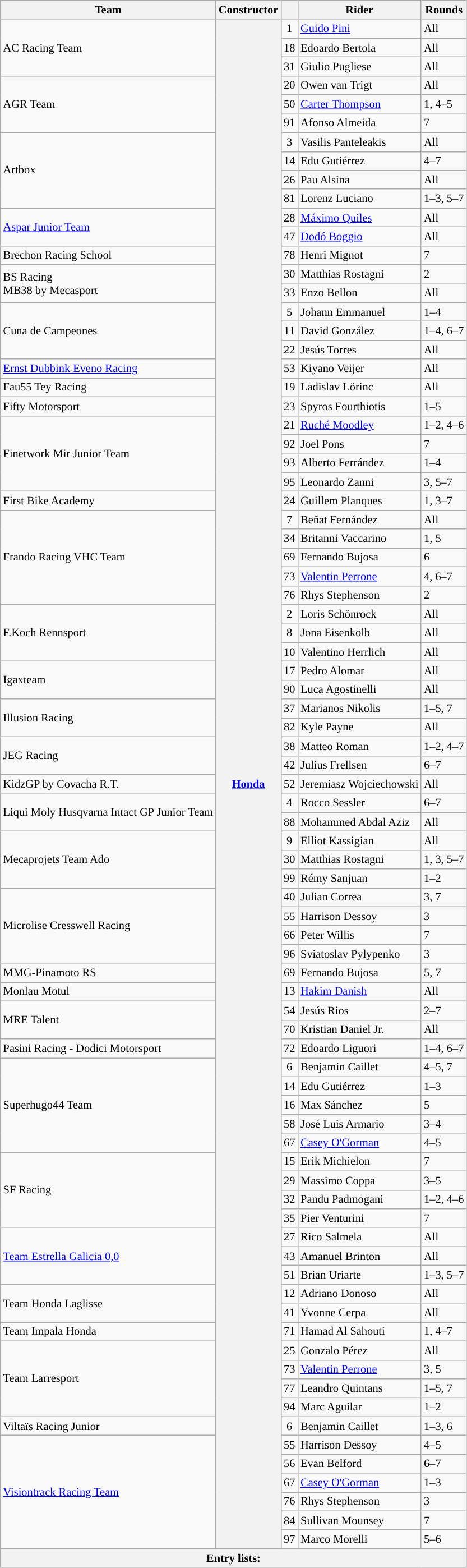<table class="wikitable" style="font-size:85%;">
<tr>
<th>Team</th>
<th>Constructor</th>
<th></th>
<th>Rider</th>
<th>Rounds</th>
</tr>
<tr>
<td rowspan="3"> AC Racing Team</td>
<th rowspan="81"><a href='#'>Honda</a></th>
<td align="center">1</td>
<td> <a href='#'>Guido Pini</a></td>
<td>All</td>
</tr>
<tr>
<td align="center">18</td>
<td> Edoardo Bertola</td>
<td>All</td>
</tr>
<tr>
<td align="center">31</td>
<td> Giulio Pugliese</td>
<td>All</td>
</tr>
<tr>
<td rowspan="3"> AGR Team</td>
<td align="center">20</td>
<td> Owen van Trigt</td>
<td>All</td>
</tr>
<tr>
<td align="center">50</td>
<td> <a href='#'>Carter Thompson</a></td>
<td>1, 4–5</td>
</tr>
<tr>
<td align="center">91</td>
<td> Afonso Almeida</td>
<td>7</td>
</tr>
<tr>
<td rowspan="4"> Artbox</td>
<td align="center">3</td>
<td> Vasilis Panteleakis</td>
<td>All</td>
</tr>
<tr>
<td align="center">14</td>
<td> Edu Gutiérrez</td>
<td>4–7</td>
</tr>
<tr>
<td align="center">26</td>
<td> Pau Alsina</td>
<td>All</td>
</tr>
<tr>
<td align="center">81</td>
<td> Lorenz Luciano</td>
<td>1–3, 5–7</td>
</tr>
<tr>
<td rowspan="2"> <a href='#'>Aspar Junior Team</a></td>
<td align="center">28</td>
<td> <a href='#'>Máximo Quiles</a></td>
<td>All</td>
</tr>
<tr>
<td align="center">47</td>
<td> <a href='#'>Dodó Boggio</a></td>
<td>All</td>
</tr>
<tr>
<td> Brechon Racing School</td>
<td align="center'">78</td>
<td> Henri Mignot</td>
<td>7</td>
</tr>
<tr>
<td rowspan="2"> BS Racing<br> MB38 by Mecasport</td>
<td align="center">30</td>
<td> Matthias Rostagni</td>
<td>2</td>
</tr>
<tr>
<td align="center">33</td>
<td> Enzo Bellon</td>
<td>All</td>
</tr>
<tr>
<td rowspan="3"> Cuna de Campeones</td>
<td align="center">5</td>
<td> Johann Emmanuel</td>
<td>1–4</td>
</tr>
<tr>
<td align="center">11</td>
<td> David González</td>
<td>1–4, 6–7</td>
</tr>
<tr>
<td align="center">22</td>
<td> Jesús Torres</td>
<td>All</td>
</tr>
<tr>
<td> <a href='#'>Ernst Dubbink Eveno Racing</a></td>
<td align="center">53</td>
<td> Kiyano Veijer</td>
<td>All</td>
</tr>
<tr>
<td> Fau55 Tey Racing</td>
<td align="center">19</td>
<td> Ladislav Lörinc</td>
<td>All</td>
</tr>
<tr>
<td> Fifty Motorsport</td>
<td align="center">23</td>
<td> Spyros Fourthiotis</td>
<td>1–5</td>
</tr>
<tr>
<td rowspan="4"> Finetwork Mir Junior Team</td>
<td align="center">21</td>
<td> <a href='#'>Ruché Moodley</a></td>
<td>1–2, 4–6</td>
</tr>
<tr>
<td align="center">92</td>
<td> Joel Pons</td>
<td>7</td>
</tr>
<tr>
<td align="center">93</td>
<td> Alberto Ferrández</td>
<td>1–4</td>
</tr>
<tr>
<td align="center">95</td>
<td> Leonardo Zanni</td>
<td>3, 5–7</td>
</tr>
<tr>
<td> First Bike Academy</td>
<td align="center">24</td>
<td> Guillem Planques</td>
<td>1, 3–7</td>
</tr>
<tr>
<td rowspan="5"> Frando Racing VHC Team</td>
<td align="center">7</td>
<td> Beñat Fernández</td>
<td>All</td>
</tr>
<tr>
<td align="center">34</td>
<td> Britanni Vaccarino</td>
<td>1, 5</td>
</tr>
<tr>
<td align="center">69</td>
<td> Fernando Bujosa</td>
<td>6</td>
</tr>
<tr>
<td align="center">73</td>
<td> <a href='#'>Valentin Perrone</a></td>
<td>4, 6–7</td>
</tr>
<tr>
<td align="center">76</td>
<td> Rhys Stephenson</td>
<td>2</td>
</tr>
<tr>
<td rowspan="3"> F.Koch Rennsport</td>
<td align="center">2</td>
<td> Loris Schönrock</td>
<td>All</td>
</tr>
<tr>
<td align="center">8</td>
<td> Jona Eisenkolb</td>
<td>All</td>
</tr>
<tr>
<td align="center">10</td>
<td> Valentino Herrlich</td>
<td>All</td>
</tr>
<tr>
<td rowspan="2"> Igaxteam</td>
<td align="center">17</td>
<td> Pedro Alomar</td>
<td>All</td>
</tr>
<tr>
<td align="center">90</td>
<td> Luca Agostinelli</td>
<td>All</td>
</tr>
<tr>
<td rowspan="2"> Illusion Racing</td>
<td align="center">37</td>
<td> Marianos Nikolis</td>
<td>1–5, 7</td>
</tr>
<tr>
<td align="center">82</td>
<td> Kyle Payne</td>
<td>All</td>
</tr>
<tr>
<td rowspan="2"> JEG Racing</td>
<td align="center">38</td>
<td> Matteo Roman</td>
<td>1–2, 4–7</td>
</tr>
<tr>
<td align="center">42</td>
<td> Julius Frellsen</td>
<td>6–7</td>
</tr>
<tr>
<td> KidzGP by Covacha R.T.</td>
<td align="center">52</td>
<td> Jeremiasz Wojciechowski</td>
<td>All</td>
</tr>
<tr>
<td rowspan="2"> Liqui Moly Husqvarna Intact GP Junior Team</td>
<td align="center">4</td>
<td> Rocco Sessler</td>
<td>6–7</td>
</tr>
<tr>
<td align="center">88</td>
<td> Mohammed Abdal Aziz</td>
<td>All</td>
</tr>
<tr>
<td rowspan="3"> Mecaprojets Team Ado</td>
<td align="center">9</td>
<td> Elliot Kassigian</td>
<td>All</td>
</tr>
<tr>
<td align="center">30</td>
<td> Matthias Rostagni</td>
<td>1, 3, 5–7</td>
</tr>
<tr>
<td align="center">99</td>
<td> Rémy Sanjuan</td>
<td>1–2</td>
</tr>
<tr>
<td rowspan="4"> Microlise Cresswell Racing</td>
<td align="center">40</td>
<td> Julian Correa</td>
<td>3, 7</td>
</tr>
<tr>
<td align="center">55</td>
<td> Harrison Dessoy</td>
<td>3</td>
</tr>
<tr>
<td align="center">66</td>
<td> Peter Willis</td>
<td>7</td>
</tr>
<tr>
<td align="center">96</td>
<td> Sviatoslav Pylypenko</td>
<td>3</td>
</tr>
<tr>
<td> MMG-Pinamoto RS</td>
<td align="center">69</td>
<td> Fernando Bujosa</td>
<td>5, 7</td>
</tr>
<tr>
<td> Monlau Motul</td>
<td align="center">13</td>
<td> <a href='#'>Hakim Danish</a></td>
<td>All</td>
</tr>
<tr>
<td rowspan="2"> MRE Talent</td>
<td align="center">54</td>
<td> Jesús Rios</td>
<td>2–7</td>
</tr>
<tr>
<td align="center">70</td>
<td> Kristian Daniel Jr.</td>
<td>All</td>
</tr>
<tr>
<td> Pasini Racing - Dodici Motorsport</td>
<td align="center">72</td>
<td> Edoardo Liguori</td>
<td>1–4, 6–7</td>
</tr>
<tr>
<td rowspan="5"> Superhugo44 Team</td>
<td align="center">6</td>
<td> Benjamin Caillet</td>
<td>4–5, 7</td>
</tr>
<tr>
<td align="center">14</td>
<td> Edu Gutiérrez</td>
<td>1–3</td>
</tr>
<tr>
<td align="center">16</td>
<td> Max Sánchez</td>
<td>5</td>
</tr>
<tr>
<td align="center">58</td>
<td> José Luis Armario</td>
<td>3–4</td>
</tr>
<tr>
<td align="center">67</td>
<td> <a href='#'>Casey O'Gorman</a></td>
<td>4–5</td>
</tr>
<tr>
<td rowspan="4"> SF Racing</td>
<td align="center">15</td>
<td> Erik Michielon</td>
<td>7</td>
</tr>
<tr>
<td align="center">29</td>
<td> Massimo Coppa</td>
<td>3–5</td>
</tr>
<tr>
<td align="center">32</td>
<td> Pandu Padmogani</td>
<td>1–2, 4–6</td>
</tr>
<tr>
<td align="center">35</td>
<td> Pier Venturini</td>
<td>7</td>
</tr>
<tr>
<td rowspan="3"> <a href='#'>Team Estrella Galicia 0,0</a></td>
<td align="center">27</td>
<td> Rico Salmela</td>
<td>All</td>
</tr>
<tr>
<td align="center">43</td>
<td> Amanuel Brinton</td>
<td>All</td>
</tr>
<tr>
<td align="center">51</td>
<td> Brian Uriarte</td>
<td>1–3, 5–7</td>
</tr>
<tr>
<td rowspan="2"> Team Honda Laglisse</td>
<td align="center">12</td>
<td> Adriano Donoso</td>
<td>All</td>
</tr>
<tr>
<td align="center">41</td>
<td> Yvonne Cerpa</td>
<td>All</td>
</tr>
<tr>
<td> Team Impala Honda</td>
<td align="center">71</td>
<td> Hamad Al Sahouti</td>
<td>1, 4–7</td>
</tr>
<tr>
<td rowspan="4"> Team Larresport</td>
<td align="center">25</td>
<td> Gonzalo Pérez</td>
<td>All</td>
</tr>
<tr>
<td align="center">73</td>
<td> <a href='#'>Valentin Perrone</a></td>
<td>3, 5</td>
</tr>
<tr>
<td align="center">77</td>
<td> Leandro Quintans</td>
<td>1–5, 7</td>
</tr>
<tr>
<td align="center">94</td>
<td> Marc Aguilar</td>
<td>1–2</td>
</tr>
<tr>
<td> Viltaïs Racing Junior</td>
<td align="center">6</td>
<td> Benjamin Caillet</td>
<td>1–3, 6</td>
</tr>
<tr>
<td rowspan="6"> <a href='#'>Visiontrack Racing Team</a></td>
<td align="center">55</td>
<td> Harrison Dessoy</td>
<td>4–5</td>
</tr>
<tr>
<td align="center">56</td>
<td> Evan Belford</td>
<td>6–7</td>
</tr>
<tr>
<td align="center">67</td>
<td> <a href='#'>Casey O'Gorman</a></td>
<td>1–3</td>
</tr>
<tr>
<td align="center">76</td>
<td> Rhys Stephenson</td>
<td>3</td>
</tr>
<tr>
<td align="center">84</td>
<td> Sullivan Mounsey</td>
<td>7</td>
</tr>
<tr>
<td align="center">97</td>
<td> Marco Morelli</td>
<td>5–6</td>
</tr>
<tr>
<th colspan="5">Entry lists:</th>
</tr>
</table>
